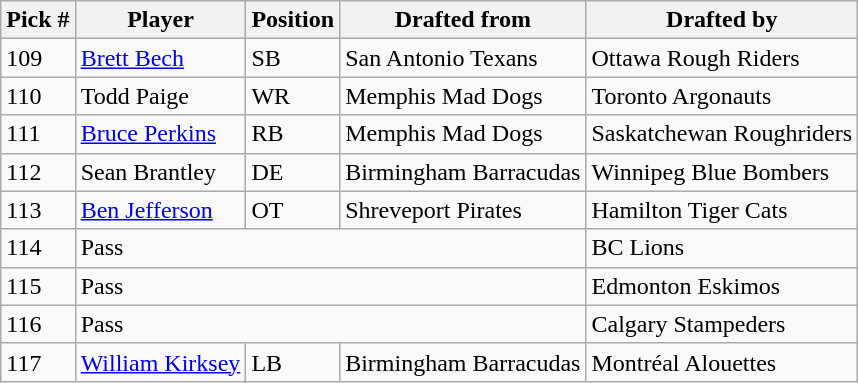<table class="wikitable">
<tr>
<th>Pick #</th>
<th>Player</th>
<th>Position</th>
<th>Drafted from</th>
<th>Drafted by</th>
</tr>
<tr>
<td>109</td>
<td><a href='#'>Brett Bech</a></td>
<td>SB</td>
<td>San Antonio Texans</td>
<td>Ottawa Rough Riders</td>
</tr>
<tr>
<td>110</td>
<td>Todd Paige</td>
<td>WR</td>
<td>Memphis Mad Dogs</td>
<td>Toronto Argonauts</td>
</tr>
<tr>
<td>111</td>
<td><a href='#'>Bruce Perkins</a></td>
<td>RB</td>
<td>Memphis Mad Dogs</td>
<td>Saskatchewan Roughriders</td>
</tr>
<tr>
<td>112</td>
<td>Sean Brantley</td>
<td>DE</td>
<td>Birmingham Barracudas</td>
<td>Winnipeg Blue Bombers</td>
</tr>
<tr>
<td>113</td>
<td><a href='#'>Ben Jefferson</a></td>
<td>OT</td>
<td>Shreveport Pirates</td>
<td>Hamilton Tiger Cats</td>
</tr>
<tr>
<td>114</td>
<td colspan="3">Pass</td>
<td>BC Lions</td>
</tr>
<tr>
<td>115</td>
<td colspan="3">Pass</td>
<td>Edmonton Eskimos</td>
</tr>
<tr>
<td>116</td>
<td colspan="3">Pass</td>
<td>Calgary Stampeders</td>
</tr>
<tr>
<td>117</td>
<td><a href='#'>William Kirksey</a></td>
<td>LB</td>
<td>Birmingham Barracudas</td>
<td>Montréal Alouettes</td>
</tr>
</table>
